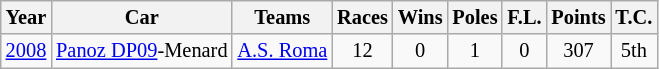<table class="wikitable" style="text-align:center; font-size:85%;">
<tr>
<th>Year</th>
<th>Car</th>
<th>Teams</th>
<th>Races</th>
<th>Wins</th>
<th>Poles</th>
<th>F.L.</th>
<th>Points</th>
<th>T.C.</th>
</tr>
<tr>
<td><a href='#'>2008</a></td>
<td><a href='#'>Panoz DP09</a>-Menard</td>
<td> <a href='#'>A.S. Roma</a></td>
<td>12</td>
<td>0</td>
<td>1</td>
<td>0</td>
<td>307</td>
<td>5th</td>
</tr>
</table>
